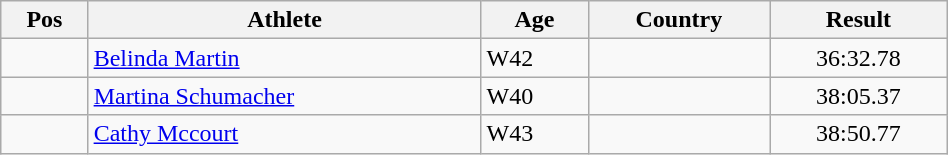<table class="wikitable"  style="text-align:center; width:50%;">
<tr>
<th>Pos</th>
<th>Athlete</th>
<th>Age</th>
<th>Country</th>
<th>Result</th>
</tr>
<tr>
<td align=center></td>
<td align=left><a href='#'>Belinda Martin</a></td>
<td align=left>W42</td>
<td align=left></td>
<td>36:32.78</td>
</tr>
<tr>
<td align=center></td>
<td align=left><a href='#'>Martina Schumacher</a></td>
<td align=left>W40</td>
<td align=left></td>
<td>38:05.37</td>
</tr>
<tr>
<td align=center></td>
<td align=left><a href='#'>Cathy Mccourt</a></td>
<td align=left>W43</td>
<td align=left></td>
<td>38:50.77</td>
</tr>
</table>
